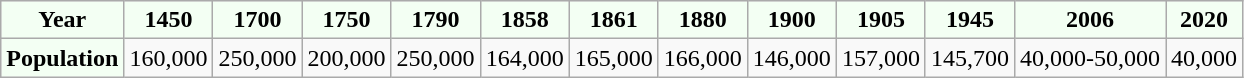<table class="wikitable" style="text-align:right">
<tr>
<th style="background:#f3fff3">Year</th>
<th style="background:#f3fff3"><strong>1450</strong></th>
<th style="background:#f3fff3"><strong>1700</strong></th>
<th style="background:#f3fff3"><strong>1750</strong></th>
<th style="background:#f3fff3"><strong>1790</strong></th>
<th style="background:#f3fff3"><strong>1858</strong></th>
<th style="background:#f3fff3"><strong>1861</strong></th>
<th style="background:#f3fff3"><strong>1880</strong></th>
<th style="background:#f3fff3"><strong>1900</strong></th>
<th style="background:#f3fff3"><strong>1905</strong></th>
<th style="background:#f3fff3"><strong>1945</strong></th>
<th style="background:#f3fff3"><strong>2006</strong></th>
<th style="background:#f3fff3"><strong>2020</strong></th>
</tr>
<tr>
<th style="background:#f3fff3">Population</th>
<td>160,000</td>
<td>250,000</td>
<td>200,000</td>
<td>250,000</td>
<td>164,000</td>
<td>165,000</td>
<td>166,000</td>
<td>146,000</td>
<td>157,000</td>
<td>145,700</td>
<td>40,000-50,000</td>
<td>40,000</td>
</tr>
</table>
